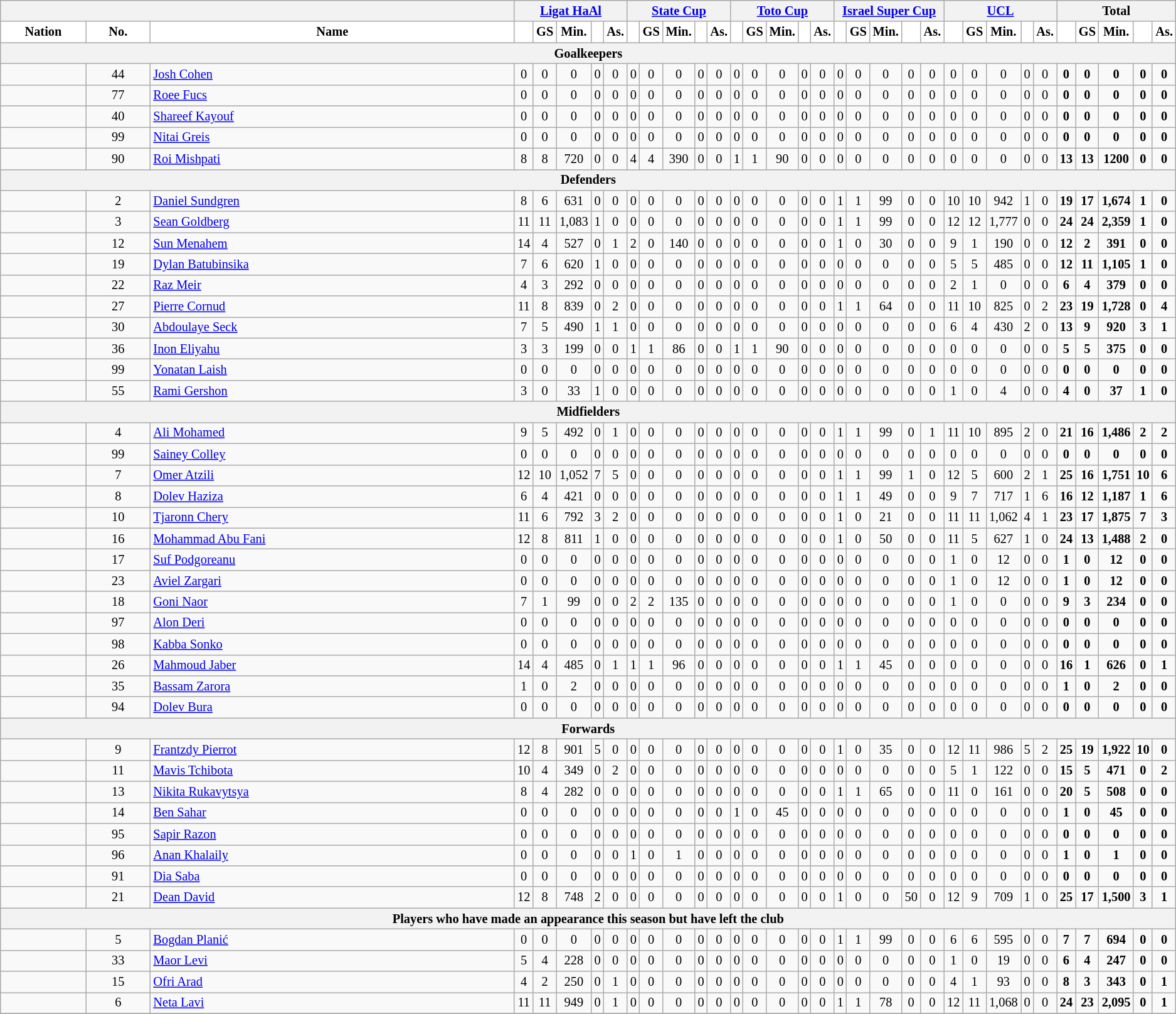<table class="wikitable" style="font-size: 85%; text-align: center;">
<tr>
<th colspan=3></th>
<th colspan=5><a href='#'>Ligat HaAl</a></th>
<th colspan=5><a href='#'>State Cup</a></th>
<th colspan=5><a href='#'>Toto Cup</a></th>
<th colspan=5><a href='#'>Israel Super Cup</a></th>
<th colspan=5><a href='#'>UCL</a></th>
<th colspan=5>Total</th>
</tr>
<tr>
<th width="10%" style="background: #FFFFFF">Nation</th>
<th width="8%" style="background: #FFFFFF">No.</th>
<th width="50%" style="background: #FFFFFF">Name</th>
<th width=60 style="background: #FFFFFF"></th>
<th width=60 style="background: #FFFFFF">GS</th>
<th width=60 style="background: #FFFFFF">Min.</th>
<th width=60 style="background: #FFFFFF"></th>
<th width=60 style="background: #FFFFFF">As.</th>
<th width=60 style="background: #FFFFFF"></th>
<th width=60 style="background: #FFFFFF">GS</th>
<th width=60 style="background: #FFFFFF">Min.</th>
<th width=60 style="background: #FFFFFF"></th>
<th width=60 style="background: #FFFFFF">As.</th>
<th width=60 style="background: #FFFFFF"></th>
<th width=60 style="background: #FFFFFF">GS</th>
<th width=60 style="background: #FFFFFF">Min.</th>
<th width=60 style="background: #FFFFFF"></th>
<th width=60 style="background: #FFFFFF">As.</th>
<th width=60 style="background: #FFFFFF"></th>
<th width=60 style="background: #FFFFFF">GS</th>
<th width=60 style="background: #FFFFFF">Min.</th>
<th width=60 style="background: #FFFFFF"></th>
<th width=60 style="background: #FFFFFF">As.</th>
<th width=60 style="background: #FFFFFF"></th>
<th width=60 style="background: #FFFFFF">GS</th>
<th width=60 style="background: #FFFFFF">Min.</th>
<th width=60 style="background: #FFFFFF"></th>
<th width=60 style="background: #FFFFFF">As.</th>
<th width=60 style="background: #FFFFFF"></th>
<th width=60 style="background: #FFFFFF">GS</th>
<th width=60 style="background: #FFFFFF">Min.</th>
<th width=60 style="background: #FFFFFF"></th>
<th width=60 style="background: #FFFFFF">As.</th>
</tr>
<tr>
<th colspan=34>Goalkeepers</th>
</tr>
<tr>
<td> </td>
<td>44</td>
<td align=left><a href='#'>Josh Cohen</a></td>
<td>0 </td>
<td>0 </td>
<td>0 </td>
<td>0 </td>
<td>0 </td>
<td>0 </td>
<td>0 </td>
<td>0 </td>
<td>0 </td>
<td>0 </td>
<td>0 </td>
<td>0 </td>
<td>0 </td>
<td>0 </td>
<td>0 </td>
<td>0 </td>
<td>0 </td>
<td>0 </td>
<td>0 </td>
<td>0 </td>
<td>0 </td>
<td>0 </td>
<td>0 </td>
<td>0 </td>
<td>0 </td>
<td><strong>0</strong> </td>
<td><strong>0</strong> </td>
<td><strong>0</strong> </td>
<td><strong>0</strong> </td>
<td><strong>0</strong> </td>
</tr>
<tr>
<td></td>
<td>77</td>
<td align=left><a href='#'>Roee Fucs</a></td>
<td>0 </td>
<td>0 </td>
<td>0 </td>
<td>0 </td>
<td>0 </td>
<td>0 </td>
<td>0 </td>
<td>0 </td>
<td>0 </td>
<td>0 </td>
<td>0 </td>
<td>0 </td>
<td>0 </td>
<td>0 </td>
<td>0 </td>
<td>0 </td>
<td>0 </td>
<td>0 </td>
<td>0 </td>
<td>0 </td>
<td>0 </td>
<td>0 </td>
<td>0 </td>
<td>0 </td>
<td>0 </td>
<td><strong>0</strong> </td>
<td><strong>0</strong> </td>
<td><strong>0</strong> </td>
<td><strong>0</strong> </td>
<td><strong>0</strong> </td>
</tr>
<tr>
<td></td>
<td>40</td>
<td align=left><a href='#'>Shareef Kayouf</a></td>
<td>0 </td>
<td>0 </td>
<td>0 </td>
<td>0 </td>
<td>0 </td>
<td>0 </td>
<td>0 </td>
<td>0 </td>
<td>0 </td>
<td>0 </td>
<td>0 </td>
<td>0 </td>
<td>0 </td>
<td>0 </td>
<td>0 </td>
<td>0 </td>
<td>0 </td>
<td>0 </td>
<td>0 </td>
<td>0 </td>
<td>0 </td>
<td>0 </td>
<td>0 </td>
<td>0 </td>
<td>0 </td>
<td><strong>0</strong> </td>
<td><strong>0</strong> </td>
<td><strong>0</strong> </td>
<td><strong>0</strong> </td>
<td><strong>0</strong> </td>
</tr>
<tr>
<td></td>
<td>99</td>
<td align=left><a href='#'>Nitai Greis</a></td>
<td>0 </td>
<td>0 </td>
<td>0 </td>
<td>0 </td>
<td>0 </td>
<td>0 </td>
<td>0 </td>
<td>0 </td>
<td>0 </td>
<td>0 </td>
<td>0 </td>
<td>0 </td>
<td>0 </td>
<td>0 </td>
<td>0 </td>
<td>0 </td>
<td>0 </td>
<td>0 </td>
<td>0 </td>
<td>0 </td>
<td>0 </td>
<td>0 </td>
<td>0 </td>
<td>0 </td>
<td>0 </td>
<td><strong>0</strong> </td>
<td><strong>0</strong> </td>
<td><strong>0</strong> </td>
<td><strong>0</strong> </td>
<td><strong>0</strong> </td>
</tr>
<tr>
<td></td>
<td>90</td>
<td align=left><a href='#'>Roi Mishpati</a></td>
<td>8 </td>
<td>8 </td>
<td>720</td>
<td>0 </td>
<td>0 </td>
<td>4 </td>
<td>4 </td>
<td>390 </td>
<td>0 </td>
<td>0 </td>
<td>1 </td>
<td>1 </td>
<td>90 </td>
<td>0 </td>
<td>0 </td>
<td>0 </td>
<td>0 </td>
<td>0 </td>
<td>0 </td>
<td>0 </td>
<td>0 </td>
<td>0 </td>
<td>0 </td>
<td>0 </td>
<td>0 </td>
<td><strong>13</strong> </td>
<td><strong>13</strong> </td>
<td><strong>1200</strong> </td>
<td><strong>0</strong> </td>
<td><strong>0</strong> </td>
</tr>
<tr>
<th colspan=34>Defenders</th>
</tr>
<tr>
<td></td>
<td>2</td>
<td align=left><a href='#'>Daniel Sundgren</a></td>
<td>8 </td>
<td>6 </td>
<td>631 </td>
<td>0 </td>
<td>0 </td>
<td>0 </td>
<td>0 </td>
<td>0 </td>
<td>0 </td>
<td>0 </td>
<td>0 </td>
<td>0 </td>
<td>0 </td>
<td>0 </td>
<td>0 </td>
<td>1 </td>
<td>1 </td>
<td>99 </td>
<td>0 </td>
<td>0 </td>
<td>10 </td>
<td>10 </td>
<td>942 </td>
<td>1 </td>
<td>0 </td>
<td><strong>19</strong> </td>
<td><strong>17</strong> </td>
<td><strong>1,674</strong> </td>
<td><strong>1</strong> </td>
<td><strong>0</strong> </td>
</tr>
<tr>
<td></td>
<td>3</td>
<td align=left><a href='#'>Sean Goldberg</a></td>
<td>11 </td>
<td>11 </td>
<td>1,083 </td>
<td>1 </td>
<td>0 </td>
<td>0 </td>
<td>0 </td>
<td>0 </td>
<td>0 </td>
<td>0 </td>
<td>0 </td>
<td>0 </td>
<td>0 </td>
<td>0 </td>
<td>0 </td>
<td>1 </td>
<td>1 </td>
<td>99 </td>
<td>0 </td>
<td>0 </td>
<td>12 </td>
<td>12 </td>
<td>1,777 </td>
<td>0 </td>
<td>0 </td>
<td><strong>24</strong> </td>
<td><strong>24</strong> </td>
<td><strong>2,359</strong> </td>
<td><strong>1</strong> </td>
<td><strong>0</strong> </td>
</tr>
<tr>
<td></td>
<td>12</td>
<td align=left><a href='#'>Sun Menahem</a></td>
<td>14</td>
<td>4 </td>
<td>527</td>
<td>0 </td>
<td>1 </td>
<td>2 </td>
<td>0 </td>
<td>140 </td>
<td>0 </td>
<td>0 </td>
<td>0 </td>
<td>0 </td>
<td>0 </td>
<td>0 </td>
<td>0 </td>
<td>1 </td>
<td>0 </td>
<td>30 </td>
<td>0 </td>
<td>0 </td>
<td>9 </td>
<td>1 </td>
<td>190 </td>
<td>0 </td>
<td>0 </td>
<td><strong>12</strong> </td>
<td><strong>2</strong> </td>
<td><strong>391</strong> </td>
<td><strong>0</strong> </td>
<td><strong>0</strong> </td>
</tr>
<tr>
<td></td>
<td>19</td>
<td align=left><a href='#'>Dylan Batubinsika</a></td>
<td>7 </td>
<td>6 </td>
<td>620 </td>
<td>1 </td>
<td>0 </td>
<td>0 </td>
<td>0 </td>
<td>0 </td>
<td>0 </td>
<td>0 </td>
<td>0 </td>
<td>0 </td>
<td>0 </td>
<td>0 </td>
<td>0 </td>
<td>0 </td>
<td>0 </td>
<td>0 </td>
<td>0 </td>
<td>0 </td>
<td>5 </td>
<td>5 </td>
<td>485 </td>
<td>0 </td>
<td>0 </td>
<td><strong>12</strong> </td>
<td><strong>11</strong> </td>
<td><strong>1,105</strong> </td>
<td><strong>1</strong> </td>
<td><strong>0</strong> </td>
</tr>
<tr>
<td></td>
<td>22</td>
<td align=left><a href='#'>Raz Meir</a></td>
<td>4 </td>
<td>3 </td>
<td>292 </td>
<td>0 </td>
<td>0 </td>
<td>0 </td>
<td>0 </td>
<td>0 </td>
<td>0 </td>
<td>0 </td>
<td>0 </td>
<td>0 </td>
<td>0 </td>
<td>0 </td>
<td>0 </td>
<td>0 </td>
<td>0 </td>
<td>0 </td>
<td>0 </td>
<td>0 </td>
<td>2 </td>
<td>1 </td>
<td>0 </td>
<td>0 </td>
<td>0 </td>
<td><strong>6</strong> </td>
<td><strong>4</strong> </td>
<td><strong>379</strong> </td>
<td><strong>0</strong> </td>
<td><strong>0</strong> </td>
</tr>
<tr>
<td></td>
<td>27</td>
<td align=left><a href='#'>Pierre Cornud</a></td>
<td>11 </td>
<td>8 </td>
<td>839 </td>
<td>0 </td>
<td>2 </td>
<td>0 </td>
<td>0 </td>
<td>0 </td>
<td>0 </td>
<td>0 </td>
<td>0 </td>
<td>0 </td>
<td>0 </td>
<td>0 </td>
<td>0 </td>
<td>1 </td>
<td>1 </td>
<td>64 </td>
<td>0 </td>
<td>0 </td>
<td>11 </td>
<td>10 </td>
<td>825 </td>
<td>0 </td>
<td>2 </td>
<td><strong>23</strong> </td>
<td><strong>19</strong> </td>
<td><strong>1,728</strong> </td>
<td><strong>0</strong> </td>
<td><strong>4</strong> </td>
</tr>
<tr>
<td></td>
<td>30</td>
<td align=left><a href='#'>Abdoulaye Seck</a></td>
<td>7 </td>
<td>5 </td>
<td>490 </td>
<td>1 </td>
<td>1 </td>
<td>0 </td>
<td>0 </td>
<td>0 </td>
<td>0 </td>
<td>0 </td>
<td>0 </td>
<td>0 </td>
<td>0 </td>
<td>0 </td>
<td>0 </td>
<td>0 </td>
<td>0 </td>
<td>0 </td>
<td>0 </td>
<td>0 </td>
<td>6 </td>
<td>4 </td>
<td>430 </td>
<td>2 </td>
<td>0 </td>
<td><strong>13</strong> </td>
<td><strong>9</strong> </td>
<td><strong>920</strong> </td>
<td><strong>3</strong> </td>
<td><strong>1</strong> </td>
</tr>
<tr>
<td></td>
<td>36</td>
<td align=left><a href='#'>Inon Eliyahu</a></td>
<td>3 </td>
<td>3 </td>
<td>199 </td>
<td>0 </td>
<td>0 </td>
<td>1 </td>
<td>1 </td>
<td>86 </td>
<td>0 </td>
<td>0 </td>
<td>1 </td>
<td>1 </td>
<td>90 </td>
<td>0 </td>
<td>0 </td>
<td>0 </td>
<td>0 </td>
<td>0 </td>
<td>0 </td>
<td>0 </td>
<td>0 </td>
<td>0 </td>
<td>0 </td>
<td>0 </td>
<td>0 </td>
<td><strong>5</strong> </td>
<td><strong>5</strong> </td>
<td><strong>375</strong> </td>
<td><strong>0</strong> </td>
<td><strong>0</strong> </td>
</tr>
<tr>
<td></td>
<td>99</td>
<td align=left><a href='#'>Yonatan Laish</a></td>
<td>0</td>
<td>0</td>
<td>0</td>
<td>0 </td>
<td>0 </td>
<td>0</td>
<td>0</td>
<td>0</td>
<td>0 </td>
<td>0 </td>
<td>0</td>
<td>0</td>
<td>0</td>
<td>0 </td>
<td>0 </td>
<td>0 </td>
<td>0 </td>
<td>0 </td>
<td>0 </td>
<td>0 </td>
<td>0 </td>
<td>0 </td>
<td>0 </td>
<td>0 </td>
<td>0 </td>
<td><strong>0</strong> </td>
<td><strong>0</strong> </td>
<td><strong>0</strong> </td>
<td><strong>0</strong> </td>
<td><strong>0</strong> </td>
</tr>
<tr>
<td></td>
<td>55</td>
<td align=left><a href='#'>Rami Gershon</a></td>
<td>3 </td>
<td>0 </td>
<td>33 </td>
<td>1 </td>
<td>0 </td>
<td>0 </td>
<td>0 </td>
<td>0 </td>
<td>0 </td>
<td>0 </td>
<td>0 </td>
<td>0 </td>
<td>0 </td>
<td>0 </td>
<td>0 </td>
<td>0 </td>
<td>0 </td>
<td>0 </td>
<td>0 </td>
<td>0 </td>
<td>1 </td>
<td>0 </td>
<td>4 </td>
<td>0 </td>
<td>0 </td>
<td><strong>4</strong> </td>
<td><strong>0</strong> </td>
<td><strong>37</strong> </td>
<td><strong>1</strong> </td>
<td><strong>0</strong> </td>
</tr>
<tr>
<th colspan=34>Midfielders</th>
</tr>
<tr>
<td></td>
<td>4</td>
<td align=left><a href='#'>Ali Mohamed</a></td>
<td>9 </td>
<td>5 </td>
<td>492 </td>
<td>0 </td>
<td>1 </td>
<td>0 </td>
<td>0 </td>
<td>0 </td>
<td>0 </td>
<td>0 </td>
<td>0 </td>
<td>0 </td>
<td>0 </td>
<td>0 </td>
<td>0 </td>
<td>1 </td>
<td>1 </td>
<td>99 </td>
<td>0 </td>
<td>1 </td>
<td>11 </td>
<td>10 </td>
<td>895 </td>
<td>2 </td>
<td>0 </td>
<td><strong>21</strong> </td>
<td><strong>16</strong> </td>
<td><strong>1,486</strong> </td>
<td><strong>2</strong> </td>
<td><strong>2</strong> </td>
</tr>
<tr>
<td></td>
<td>99</td>
<td align=left><a href='#'>Sainey Colley</a></td>
<td>0</td>
<td>0</td>
<td>0</td>
<td>0 </td>
<td>0 </td>
<td>0</td>
<td>0</td>
<td>0</td>
<td>0 </td>
<td>0 </td>
<td>0</td>
<td>0</td>
<td>0</td>
<td>0 </td>
<td>0 </td>
<td>0 </td>
<td>0 </td>
<td>0 </td>
<td>0 </td>
<td>0 </td>
<td>0 </td>
<td>0 </td>
<td>0 </td>
<td>0 </td>
<td>0 </td>
<td><strong>0</strong> </td>
<td><strong>0</strong> </td>
<td><strong>0</strong> </td>
<td><strong>0</strong> </td>
<td><strong>0</strong> </td>
</tr>
<tr>
<td></td>
<td>7</td>
<td align=left><a href='#'>Omer Atzili</a></td>
<td>12 </td>
<td>10 </td>
<td>1,052 </td>
<td>7 </td>
<td>5 </td>
<td>0 </td>
<td>0 </td>
<td>0 </td>
<td>0 </td>
<td>0 </td>
<td>0 </td>
<td>0 </td>
<td>0 </td>
<td>0 </td>
<td>0 </td>
<td>1 </td>
<td>1 </td>
<td>99 </td>
<td>1 </td>
<td>0 </td>
<td>12 </td>
<td>5 </td>
<td>600 </td>
<td>2 </td>
<td>1 </td>
<td><strong>25</strong> </td>
<td><strong>16</strong> </td>
<td><strong>1,751</strong> </td>
<td><strong>10</strong> </td>
<td><strong>6</strong> </td>
</tr>
<tr>
<td></td>
<td>8</td>
<td align=left><a href='#'>Dolev Haziza</a></td>
<td>6 </td>
<td>4 </td>
<td>421 </td>
<td>0 </td>
<td>0 </td>
<td>0 </td>
<td>0 </td>
<td>0 </td>
<td>0 </td>
<td>0 </td>
<td>0 </td>
<td>0 </td>
<td>0 </td>
<td>0 </td>
<td>0 </td>
<td>1 </td>
<td>1 </td>
<td>49 </td>
<td>0 </td>
<td>0 </td>
<td>9 </td>
<td>7 </td>
<td>717 </td>
<td>1 </td>
<td>6 </td>
<td><strong>16</strong> </td>
<td><strong>12</strong> </td>
<td><strong>1,187</strong> </td>
<td><strong>1</strong> </td>
<td><strong>6</strong> </td>
</tr>
<tr>
<td></td>
<td>10</td>
<td align=left><a href='#'>Tjaronn Chery</a></td>
<td>11 </td>
<td>6 </td>
<td>792 </td>
<td>3 </td>
<td>2 </td>
<td>0 </td>
<td>0 </td>
<td>0 </td>
<td>0 </td>
<td>0 </td>
<td>0 </td>
<td>0 </td>
<td>0 </td>
<td>0 </td>
<td>0 </td>
<td>1 </td>
<td>0 </td>
<td>21 </td>
<td>0 </td>
<td>0 </td>
<td>11 </td>
<td>11 </td>
<td>1,062 </td>
<td>4 </td>
<td>1 </td>
<td><strong>23</strong> </td>
<td><strong>17</strong> </td>
<td><strong>1,875</strong> </td>
<td><strong>7</strong> </td>
<td><strong>3</strong> </td>
</tr>
<tr>
<td></td>
<td>16</td>
<td align=left><a href='#'>Mohammad Abu Fani</a></td>
<td>12 </td>
<td>8 </td>
<td>811 </td>
<td>1 </td>
<td>0 </td>
<td>0 </td>
<td>0 </td>
<td>0 </td>
<td>0 </td>
<td>0 </td>
<td>0 </td>
<td>0 </td>
<td>0 </td>
<td>0 </td>
<td>0 </td>
<td>1 </td>
<td>0 </td>
<td>50 </td>
<td>0 </td>
<td>0 </td>
<td>11 </td>
<td>5 </td>
<td>627 </td>
<td>1 </td>
<td>0 </td>
<td><strong>24</strong> </td>
<td><strong>13</strong> </td>
<td><strong>1,488</strong> </td>
<td><strong>2</strong> </td>
<td><strong>0</strong> </td>
</tr>
<tr>
<td></td>
<td>17</td>
<td align=left><a href='#'>Suf Podgoreanu</a></td>
<td>0 </td>
<td>0 </td>
<td>0 </td>
<td>0 </td>
<td>0 </td>
<td>0 </td>
<td>0 </td>
<td>0 </td>
<td>0 </td>
<td>0 </td>
<td>0 </td>
<td>0 </td>
<td>0 </td>
<td>0 </td>
<td>0 </td>
<td>0 </td>
<td>0 </td>
<td>0 </td>
<td>0 </td>
<td>0 </td>
<td>1 </td>
<td>0 </td>
<td>12 </td>
<td>0 </td>
<td>0 </td>
<td><strong>1</strong> </td>
<td><strong>0</strong> </td>
<td><strong>12</strong> </td>
<td><strong>0</strong> </td>
<td><strong>0</strong> </td>
</tr>
<tr>
<td></td>
<td>23</td>
<td align=left><a href='#'>Aviel Zargari</a></td>
<td>0 </td>
<td>0 </td>
<td>0 </td>
<td>0 </td>
<td>0 </td>
<td>0 </td>
<td>0 </td>
<td>0 </td>
<td>0 </td>
<td>0 </td>
<td>0 </td>
<td>0 </td>
<td>0 </td>
<td>0 </td>
<td>0 </td>
<td>0 </td>
<td>0 </td>
<td>0 </td>
<td>0 </td>
<td>0 </td>
<td>1 </td>
<td>0 </td>
<td>12 </td>
<td>0 </td>
<td>0 </td>
<td><strong>1</strong> </td>
<td><strong>0</strong> </td>
<td><strong>12</strong> </td>
<td><strong>0</strong> </td>
<td><strong>0</strong> </td>
</tr>
<tr>
<td></td>
<td>18</td>
<td align=left><a href='#'>Goni Naor</a></td>
<td>7 </td>
<td>1 </td>
<td>99 </td>
<td>0 </td>
<td>0 </td>
<td>2 </td>
<td>2 </td>
<td>135 </td>
<td>0 </td>
<td>0 </td>
<td>0 </td>
<td>0 </td>
<td>0 </td>
<td>0 </td>
<td>0 </td>
<td>0 </td>
<td>0 </td>
<td>0 </td>
<td>0 </td>
<td>0 </td>
<td>1 </td>
<td>0 </td>
<td>0 </td>
<td>0 </td>
<td>0 </td>
<td><strong>9</strong> </td>
<td><strong>3</strong> </td>
<td><strong>234</strong> </td>
<td><strong>0</strong> </td>
<td><strong>0</strong> </td>
</tr>
<tr>
<td></td>
<td>97</td>
<td align=left><a href='#'>Alon Deri</a></td>
<td>0 </td>
<td>0 </td>
<td>0 </td>
<td>0 </td>
<td>0 </td>
<td>0 </td>
<td>0 </td>
<td>0 </td>
<td>0 </td>
<td>0 </td>
<td>0 </td>
<td>0 </td>
<td>0 </td>
<td>0 </td>
<td>0 </td>
<td>0 </td>
<td>0 </td>
<td>0 </td>
<td>0 </td>
<td>0 </td>
<td>0 </td>
<td>0 </td>
<td>0 </td>
<td>0 </td>
<td>0 </td>
<td><strong>0</strong> </td>
<td><strong>0</strong> </td>
<td><strong>0</strong> </td>
<td><strong>0</strong> </td>
<td><strong>0</strong> </td>
</tr>
<tr>
<td></td>
<td>98</td>
<td align=left><a href='#'>Kabba Sonko</a></td>
<td>0 </td>
<td>0 </td>
<td>0 </td>
<td>0 </td>
<td>0 </td>
<td>0 </td>
<td>0 </td>
<td>0 </td>
<td>0 </td>
<td>0 </td>
<td>0 </td>
<td>0 </td>
<td>0 </td>
<td>0 </td>
<td>0 </td>
<td>0 </td>
<td>0 </td>
<td>0 </td>
<td>0 </td>
<td>0 </td>
<td>0 </td>
<td>0 </td>
<td>0 </td>
<td>0 </td>
<td>0 </td>
<td><strong>0</strong> </td>
<td><strong>0</strong> </td>
<td><strong>0</strong> </td>
<td><strong>0</strong> </td>
<td><strong>0</strong> </td>
</tr>
<tr>
<td></td>
<td>26</td>
<td align=left><a href='#'>Mahmoud Jaber</a></td>
<td>14 </td>
<td>4 </td>
<td>485 </td>
<td>0 </td>
<td>1 </td>
<td>1 </td>
<td>1 </td>
<td>96 </td>
<td>0 </td>
<td>0 </td>
<td>0 </td>
<td>0 </td>
<td>0 </td>
<td>0 </td>
<td>0 </td>
<td>1 </td>
<td>1 </td>
<td>45 </td>
<td>0 </td>
<td>0 </td>
<td>0 </td>
<td>0 </td>
<td>0 </td>
<td>0 </td>
<td>0 </td>
<td><strong>16</strong> </td>
<td><strong>1</strong> </td>
<td><strong>626</strong> </td>
<td><strong>0</strong> </td>
<td><strong>1</strong> </td>
</tr>
<tr>
<td></td>
<td>35</td>
<td align=left><a href='#'>Bassam Zarora</a></td>
<td>1 </td>
<td>0 </td>
<td>2 </td>
<td>0 </td>
<td>0 </td>
<td>0 </td>
<td>0 </td>
<td>0 </td>
<td>0 </td>
<td>0 </td>
<td>0 </td>
<td>0 </td>
<td>0 </td>
<td>0 </td>
<td>0 </td>
<td>0 </td>
<td>0 </td>
<td>0 </td>
<td>0 </td>
<td>0 </td>
<td>0 </td>
<td>0 </td>
<td>0 </td>
<td>0 </td>
<td>0 </td>
<td><strong>1</strong> </td>
<td><strong>0</strong> </td>
<td><strong>2</strong> </td>
<td><strong>0</strong> </td>
<td><strong>0</strong> </td>
</tr>
<tr>
<td></td>
<td>94</td>
<td align=left><a href='#'>Dolev Bura</a></td>
<td>0 </td>
<td>0 </td>
<td>0 </td>
<td>0 </td>
<td>0 </td>
<td>0 </td>
<td>0 </td>
<td>0 </td>
<td>0 </td>
<td>0 </td>
<td>0 </td>
<td>0 </td>
<td>0 </td>
<td>0 </td>
<td>0 </td>
<td>0 </td>
<td>0 </td>
<td>0 </td>
<td>0 </td>
<td>0 </td>
<td>0 </td>
<td>0 </td>
<td>0 </td>
<td>0 </td>
<td>0 </td>
<td><strong>0</strong> </td>
<td><strong>0</strong> </td>
<td><strong>0</strong> </td>
<td><strong>0</strong> </td>
<td><strong>0</strong> </td>
</tr>
<tr>
<th colspan=34>Forwards</th>
</tr>
<tr>
<td></td>
<td>9</td>
<td align=left><a href='#'>Frantzdy Pierrot</a></td>
<td>12 </td>
<td>8 </td>
<td>901 </td>
<td>5 </td>
<td>0 </td>
<td>0 </td>
<td>0 </td>
<td>0 </td>
<td>0 </td>
<td>0 </td>
<td>0 </td>
<td>0 </td>
<td>0 </td>
<td>0 </td>
<td>0 </td>
<td>1 </td>
<td>0 </td>
<td>35 </td>
<td>0 </td>
<td>0 </td>
<td>12 </td>
<td>11 </td>
<td>986 </td>
<td>5 </td>
<td>2 </td>
<td><strong>25</strong> </td>
<td><strong>19</strong> </td>
<td><strong>1,922</strong> </td>
<td><strong>10</strong> </td>
<td><strong>0</strong> </td>
</tr>
<tr>
<td></td>
<td>11</td>
<td align=left><a href='#'>Mavis Tchibota</a></td>
<td>10 </td>
<td>4 </td>
<td>349 </td>
<td>0 </td>
<td>2 </td>
<td>0 </td>
<td>0 </td>
<td>0 </td>
<td>0 </td>
<td>0 </td>
<td>0 </td>
<td>0 </td>
<td>0 </td>
<td>0 </td>
<td>0 </td>
<td>0 </td>
<td>0 </td>
<td>0 </td>
<td>0 </td>
<td>0 </td>
<td>5 </td>
<td>1 </td>
<td>122 </td>
<td>0 </td>
<td>0 </td>
<td><strong>15</strong> </td>
<td><strong>5</strong> </td>
<td><strong>471</strong> </td>
<td><strong>0</strong> </td>
<td><strong>2</strong> </td>
</tr>
<tr>
<td></td>
<td>13</td>
<td align=left><a href='#'>Nikita Rukavytsya</a></td>
<td>8 </td>
<td>4 </td>
<td>282 </td>
<td>0 </td>
<td>0 </td>
<td>0 </td>
<td>0 </td>
<td>0 </td>
<td>0 </td>
<td>0 </td>
<td>0 </td>
<td>0 </td>
<td>0 </td>
<td>0 </td>
<td>0 </td>
<td>1 </td>
<td>1 </td>
<td>65 </td>
<td>0 </td>
<td>0 </td>
<td>11 </td>
<td>0 </td>
<td>161 </td>
<td>0 </td>
<td>0 </td>
<td><strong>20</strong> </td>
<td><strong>5</strong> </td>
<td><strong>508</strong> </td>
<td><strong>0</strong> </td>
<td><strong>0</strong> </td>
</tr>
<tr>
<td></td>
<td>14</td>
<td align=left><a href='#'>Ben Sahar</a></td>
<td>0 </td>
<td>0 </td>
<td>0 </td>
<td>0 </td>
<td>0 </td>
<td>0 </td>
<td>0 </td>
<td>0 </td>
<td>0 </td>
<td>0 </td>
<td>1 </td>
<td>0 </td>
<td>45 </td>
<td>0 </td>
<td>0 </td>
<td>0 </td>
<td>0 </td>
<td>0 </td>
<td>0 </td>
<td>0 </td>
<td>0 </td>
<td>0 </td>
<td>0 </td>
<td>0 </td>
<td>0 </td>
<td><strong>1</strong> </td>
<td><strong>0</strong> </td>
<td><strong>45</strong> </td>
<td><strong>0</strong> </td>
<td><strong>0</strong> </td>
</tr>
<tr>
<td></td>
<td>95</td>
<td align=left><a href='#'>Sapir Razon</a></td>
<td>0 </td>
<td>0 </td>
<td>0 </td>
<td>0 </td>
<td>0 </td>
<td>0 </td>
<td>0 </td>
<td>0 </td>
<td>0 </td>
<td>0 </td>
<td>0 </td>
<td>0 </td>
<td>0 </td>
<td>0 </td>
<td>0 </td>
<td>0 </td>
<td>0 </td>
<td>0 </td>
<td>0 </td>
<td>0 </td>
<td>0 </td>
<td>0 </td>
<td>0 </td>
<td>0 </td>
<td>0 </td>
<td><strong>0</strong> </td>
<td><strong>0</strong> </td>
<td><strong>0</strong> </td>
<td><strong>0</strong> </td>
<td><strong>0</strong> </td>
</tr>
<tr>
<td></td>
<td>96</td>
<td align=left><a href='#'>Anan Khalaily</a></td>
<td>0 </td>
<td>0 </td>
<td>0 </td>
<td>0 </td>
<td>0 </td>
<td>1 </td>
<td>0 </td>
<td>1 </td>
<td>0 </td>
<td>0 </td>
<td>0 </td>
<td>0 </td>
<td>0 </td>
<td>0 </td>
<td>0 </td>
<td>0 </td>
<td>0 </td>
<td>0 </td>
<td>0 </td>
<td>0 </td>
<td>0 </td>
<td>0 </td>
<td>0 </td>
<td>0 </td>
<td>0 </td>
<td><strong>1</strong> </td>
<td><strong>0</strong> </td>
<td><strong>1</strong> </td>
<td><strong>0</strong> </td>
<td><strong>0</strong> </td>
</tr>
<tr>
<td></td>
<td>91</td>
<td align=left><a href='#'>Dia Saba</a></td>
<td>0 </td>
<td>0 </td>
<td>0 </td>
<td>0 </td>
<td>0 </td>
<td>0 </td>
<td>0 </td>
<td>0 </td>
<td>0 </td>
<td>0 </td>
<td>0 </td>
<td>0 </td>
<td>0 </td>
<td>0 </td>
<td>0 </td>
<td>0 </td>
<td>0 </td>
<td>0 </td>
<td>0 </td>
<td>0 </td>
<td>0 </td>
<td>0 </td>
<td>0 </td>
<td>0 </td>
<td>0 </td>
<td><strong>0</strong> </td>
<td><strong>0</strong> </td>
<td><strong>0</strong> </td>
<td><strong>0</strong> </td>
<td><strong>0</strong> </td>
</tr>
<tr>
<td></td>
<td>21</td>
<td align=left><a href='#'>Dean David</a></td>
<td>12 </td>
<td>8 </td>
<td>748 </td>
<td>2 </td>
<td>0 </td>
<td>0 </td>
<td>0 </td>
<td>0 </td>
<td>0 </td>
<td>0 </td>
<td>0 </td>
<td>0 </td>
<td>0 </td>
<td>0 </td>
<td>0 </td>
<td>1 </td>
<td>0 </td>
<td>0 </td>
<td>50 </td>
<td>0 </td>
<td>12 </td>
<td>9 </td>
<td>709 </td>
<td>1 </td>
<td>0 </td>
<td><strong>25</strong> </td>
<td><strong>17</strong> </td>
<td><strong>1,500</strong> </td>
<td><strong>3</strong> </td>
<td><strong>1</strong> </td>
</tr>
<tr>
<th colspan=34>Players who have made an appearance this season but have left the club</th>
</tr>
<tr>
<td></td>
<td>5</td>
<td align=left><a href='#'>Bogdan Planić</a></td>
<td>0 </td>
<td>0 </td>
<td>0 </td>
<td>0 </td>
<td>0 </td>
<td>0 </td>
<td>0 </td>
<td>0 </td>
<td>0 </td>
<td>0 </td>
<td>0 </td>
<td>0 </td>
<td>0 </td>
<td>0 </td>
<td>0 </td>
<td>1 </td>
<td>1 </td>
<td>99 </td>
<td>0 </td>
<td>0 </td>
<td>6 </td>
<td>6 </td>
<td>595 </td>
<td>0 </td>
<td>0 </td>
<td><strong>7</strong> </td>
<td><strong>7</strong> </td>
<td><strong>694</strong> </td>
<td><strong>0</strong> </td>
<td><strong>0</strong> </td>
</tr>
<tr>
<td></td>
<td>33</td>
<td align=left><a href='#'>Maor Levi</a></td>
<td>5 </td>
<td>4 </td>
<td>228 </td>
<td>0 </td>
<td>0 </td>
<td>0 </td>
<td>0 </td>
<td>0 </td>
<td>0 </td>
<td>0 </td>
<td>0 </td>
<td>0 </td>
<td>0 </td>
<td>0 </td>
<td>0 </td>
<td>0 </td>
<td>0 </td>
<td>0 </td>
<td>0 </td>
<td>0 </td>
<td>1 </td>
<td>0 </td>
<td>19 </td>
<td>0 </td>
<td>0 </td>
<td><strong>6</strong> </td>
<td><strong>4</strong> </td>
<td><strong>247</strong> </td>
<td><strong>0</strong> </td>
<td><strong>0</strong> </td>
</tr>
<tr>
<td></td>
<td>15</td>
<td align=left><a href='#'>Ofri Arad</a></td>
<td>4 </td>
<td>2 </td>
<td>250 </td>
<td>0 </td>
<td>1 </td>
<td>0 </td>
<td>0 </td>
<td>0 </td>
<td>0 </td>
<td>0 </td>
<td>0 </td>
<td>0 </td>
<td>0 </td>
<td>0 </td>
<td>0 </td>
<td>0 </td>
<td>0 </td>
<td>0 </td>
<td>0 </td>
<td>0 </td>
<td>4 </td>
<td>1 </td>
<td>93 </td>
<td>0 </td>
<td>0 </td>
<td><strong>8</strong> </td>
<td><strong>3</strong> </td>
<td><strong>343</strong> </td>
<td><strong>0</strong> </td>
<td><strong>1</strong> </td>
</tr>
<tr>
<td></td>
<td>6</td>
<td align=left><a href='#'>Neta Lavi</a></td>
<td>11 </td>
<td>11 </td>
<td>949 </td>
<td>0 </td>
<td>1 </td>
<td>0 </td>
<td>0 </td>
<td>0 </td>
<td>0 </td>
<td>0 </td>
<td>0 </td>
<td>0 </td>
<td>0 </td>
<td>0 </td>
<td>0 </td>
<td>1 </td>
<td>1 </td>
<td>78 </td>
<td>0 </td>
<td>0 </td>
<td>12 </td>
<td>11 </td>
<td>1,068 </td>
<td>0 </td>
<td>0 </td>
<td><strong>24</strong> </td>
<td><strong>23</strong> </td>
<td><strong>2,095</strong> </td>
<td><strong>0</strong> </td>
<td><strong>1</strong> </td>
</tr>
<tr>
</tr>
</table>
